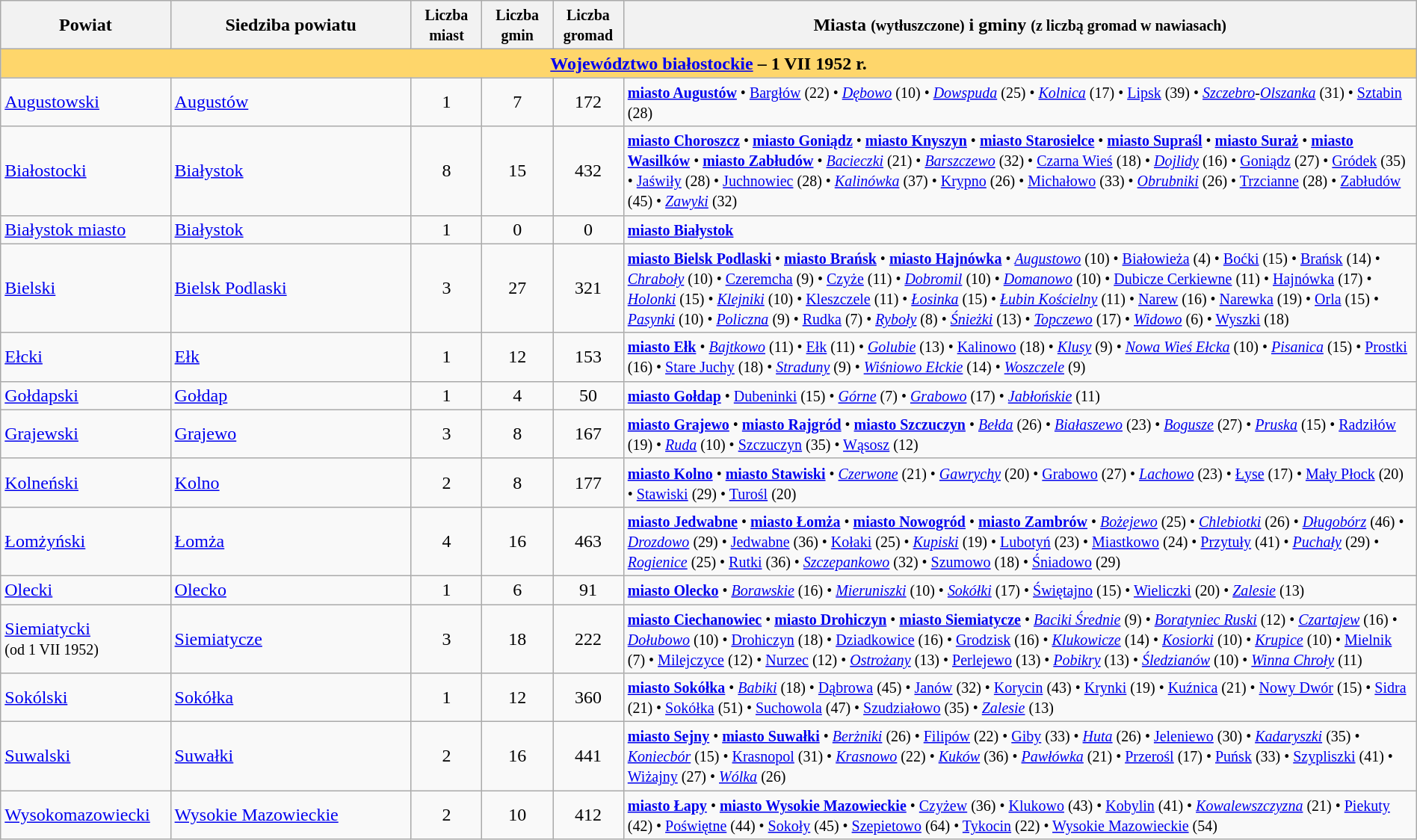<table class="wikitable" | style="width: 100%">
<tr>
<th style="width: 12%">Powiat</th>
<th style="width: 17%">Siedziba powiatu</th>
<th style="width: 5%"><small>Liczba<br>miast</small></th>
<th style="width: 5%"><small>Liczba<br>gmin</small></th>
<th style="width: 5%"><small>Liczba<br>gromad</small></th>
<th style="width: 56%">Miasta <small>(wytłuszczone)</small> i gminy <small>(z liczbą gromad w nawiasach)</small></th>
</tr>
<tr>
<td colspan=6 align="center" bgcolor="FED66B"><strong><a href='#'>Województwo białostockie</a> – 1 VII 1952 r.</strong></td>
</tr>
<tr>
<td><a href='#'>Augustowski</a></td>
<td> <a href='#'>Augustów</a></td>
<td align="center">1</td>
<td align="center">7</td>
<td align="center">172</td>
<td><small><strong><a href='#'>miasto Augustów</a></strong> • <a href='#'>Bargłów</a> (22) • <em><a href='#'>Dębowo</a></em> (10) • <em><a href='#'>Dowspuda</a></em> (25) • <em><a href='#'>Kolnica</a></em> (17) • <a href='#'>Lipsk</a> (39) • <em><a href='#'>Szczebro</a>-<a href='#'>Olszanka</a></em> (31) • <a href='#'>Sztabin</a> (28)</small></td>
</tr>
<tr>
<td><a href='#'>Białostocki</a></td>
<td> <a href='#'>Białystok</a></td>
<td align="center">8</td>
<td align="center">15</td>
<td align="center">432</td>
<td><small><strong><a href='#'>miasto Choroszcz</a></strong> • <strong><a href='#'>miasto Goniądz</a></strong> • <strong><a href='#'>miasto Knyszyn</a></strong> • <strong><a href='#'>miasto Starosielce</a></strong> • <strong><a href='#'>miasto Supraśl</a></strong> • <strong><a href='#'>miasto Suraż</a></strong> • <strong><a href='#'>miasto Wasilków</a></strong> • <strong><a href='#'>miasto Zabłudów</a></strong> • <em><a href='#'>Bacieczki</a></em> (21) • <em><a href='#'>Barszczewo</a></em> (32) • <a href='#'>Czarna Wieś</a> (18) • <em><a href='#'>Dojlidy</a></em> (16) • <a href='#'>Goniądz</a> (27) • <a href='#'>Gródek</a> (35) • <a href='#'>Jaświły</a> (28) • <a href='#'>Juchnowiec</a> (28) • <em><a href='#'>Kalinówka</a></em> (37) • <a href='#'>Krypno</a> (26) • <a href='#'>Michałowo</a> (33) • <em><a href='#'>Obrubniki</a></em> (26) • <a href='#'>Trzcianne</a> (28) • <a href='#'>Zabłudów</a> (45) • <em><a href='#'>Zawyki</a></em> (32)</small></td>
</tr>
<tr>
<td><a href='#'>Białystok miasto</a></td>
<td> <a href='#'>Białystok</a></td>
<td align="center">1</td>
<td align="center">0</td>
<td align="center">0</td>
<td><small><strong><a href='#'>miasto Białystok</a></strong></small></td>
</tr>
<tr>
<td><a href='#'>Bielski</a></td>
<td> <a href='#'>Bielsk Podlaski</a></td>
<td align="center">3</td>
<td align="center">27</td>
<td align="center">321</td>
<td><small><strong><a href='#'>miasto Bielsk Podlaski</a></strong> • <strong><a href='#'>miasto Brańsk</a></strong> • <strong><a href='#'>miasto Hajnówka</a></strong> • <em><a href='#'>Augustowo</a></em> (10) • <a href='#'>Białowieża</a> (4) • <a href='#'>Boćki</a> (15) • <a href='#'>Brańsk</a> (14) • <em><a href='#'>Chraboły</a></em> (10) • <a href='#'>Czeremcha</a> (9) • <a href='#'>Czyże</a> (11) • <em><a href='#'>Dobromil</a></em> (10) • <em><a href='#'>Domanowo</a></em> (10) • <a href='#'>Dubicze Cerkiewne</a> (11) • <a href='#'>Hajnówka</a> (17) • <em><a href='#'>Holonki</a></em> (15) • <em><a href='#'>Klejniki</a></em> (10) • <a href='#'>Kleszczele</a> (11) • <em><a href='#'>Łosinka</a></em> (15) • <em><a href='#'>Łubin Kościelny</a></em> (11) • <a href='#'>Narew</a> (16) • <a href='#'>Narewka</a> (19) • <a href='#'>Orla</a> (15) • <em><a href='#'>Pasynki</a></em> (10) • <em><a href='#'>Policzna</a></em> (9) • <a href='#'>Rudka</a> (7) • <em><a href='#'>Ryboły</a></em> (8) • <em><a href='#'>Śnieżki</a></em> (13) • <em><a href='#'>Topczewo</a></em> (17) • <em><a href='#'>Widowo</a></em> (6) • <a href='#'>Wyszki</a> (18)</small></td>
</tr>
<tr>
<td><a href='#'>Ełcki</a></td>
<td> <a href='#'>Ełk</a></td>
<td align="center">1</td>
<td align="center">12</td>
<td align="center">153</td>
<td><small><strong><a href='#'>miasto Ełk</a></strong> • <em><a href='#'>Bajtkowo</a></em> (11) • <a href='#'>Ełk</a> (11) • <em><a href='#'>Golubie</a></em> (13) • <a href='#'>Kalinowo</a> (18) • <em><a href='#'>Klusy</a></em> (9) • <em><a href='#'>Nowa Wieś Ełcka</a></em> (10) • <em><a href='#'>Pisanica</a></em> (15) • <a href='#'>Prostki</a> (16) • <a href='#'>Stare Juchy</a> (18) • <em><a href='#'>Straduny</a></em> (9) • <em><a href='#'>Wiśniowo Ełckie</a></em> (14) • <em><a href='#'>Woszczele</a></em> (9)</small></td>
</tr>
<tr>
<td><a href='#'>Gołdapski</a></td>
<td> <a href='#'>Gołdap</a></td>
<td align="center">1</td>
<td align="center">4</td>
<td align="center">50</td>
<td><small><strong><a href='#'>miasto Gołdap</a></strong> • <a href='#'>Dubeninki</a> (15) • <em><a href='#'>Górne</a></em> (7) • <em><a href='#'>Grabowo</a></em> (17) • <em><a href='#'>Jabłońskie</a></em> (11)</small></td>
</tr>
<tr>
<td><a href='#'>Grajewski</a></td>
<td> <a href='#'>Grajewo</a></td>
<td align="center">3</td>
<td align="center">8</td>
<td align="center">167</td>
<td><small><strong><a href='#'>miasto Grajewo</a></strong> • <strong><a href='#'>miasto Rajgród</a></strong> • <strong><a href='#'>miasto Szczuczyn</a> </strong> • <em><a href='#'>Bełda</a></em> (26) • <em><a href='#'>Białaszewo</a></em> (23) • <em><a href='#'>Bogusze</a></em> (27) • <em><a href='#'>Pruska</a></em> (15) • <a href='#'>Radziłów</a> (19) • <em><a href='#'>Ruda</a></em> (10) • <a href='#'>Szczuczyn</a> (35) • <a href='#'>Wąsosz</a> (12)</small></td>
</tr>
<tr>
<td><a href='#'>Kolneński</a></td>
<td> <a href='#'>Kolno</a></td>
<td align="center">2</td>
<td align="center">8</td>
<td align="center">177</td>
<td><small><strong><a href='#'>miasto Kolno</a></strong> • <strong><a href='#'>miasto Stawiski</a></strong> • <em><a href='#'>Czerwone</a></em> (21) • <em><a href='#'>Gawrychy</a></em> (20) • <a href='#'>Grabowo</a> (27) • <em><a href='#'>Lachowo</a></em> (23) • <a href='#'>Łyse</a> (17) • <a href='#'>Mały Płock</a> (20) • <a href='#'>Stawiski</a> (29) • <a href='#'>Turośl</a> (20)</small></td>
</tr>
<tr>
<td><a href='#'>Łomżyński</a></td>
<td> <a href='#'>Łomża</a></td>
<td align="center">4</td>
<td align="center">16</td>
<td align="center">463</td>
<td><small><strong><a href='#'>miasto Jedwabne</a></strong> • <strong><a href='#'>miasto Łomża</a></strong> • <strong><a href='#'>miasto Nowogród</a></strong> • <strong><a href='#'>miasto Zambrów</a></strong> • <em><a href='#'>Bożejewo</a></em> (25) • <em><a href='#'>Chlebiotki</a></em> (26) • <em><a href='#'>Długobórz</a></em> (46) • <em><a href='#'>Drozdowo</a></em> (29) • <a href='#'>Jedwabne</a> (36) • <a href='#'>Kołaki</a> (25) • <em><a href='#'>Kupiski</a></em> (19) • <a href='#'>Lubotyń</a> (23) • <a href='#'>Miastkowo</a> (24) • <a href='#'>Przytuły</a> (41) • <em><a href='#'>Puchały</a></em> (29) • <em><a href='#'>Rogienice</a></em> (25) • <a href='#'>Rutki</a> (36) • <em><a href='#'>Szczepankowo</a></em> (32) • <a href='#'>Szumowo</a> (18) • <a href='#'>Śniadowo</a> (29)</small></td>
</tr>
<tr>
<td><a href='#'>Olecki</a></td>
<td> <a href='#'>Olecko</a></td>
<td align="center">1</td>
<td align="center">6</td>
<td align="center">91</td>
<td><small><strong><a href='#'>miasto Olecko</a></strong> • <em><a href='#'>Borawskie</a></em> (16) • <em><a href='#'>Mieruniszki</a></em> (10) • <em><a href='#'>Sokółki</a></em> (17) • <a href='#'>Świętajno</a> (15) • <a href='#'>Wieliczki</a> (20) • <em><a href='#'>Zalesie</a></em> (13)</small></td>
</tr>
<tr>
<td><a href='#'>Siemiatycki</a><br><small>(od 1 VII 1952)</small></td>
<td> <a href='#'>Siemiatycze</a></td>
<td align="center">3</td>
<td align="center">18</td>
<td align="center">222</td>
<td><small><strong><a href='#'>miasto Ciechanowiec</a></strong> • <strong><a href='#'>miasto Drohiczyn</a></strong> • <strong><a href='#'>miasto Siemiatycze</a></strong> • <em><a href='#'>Baciki Średnie</a></em> (9) • <em><a href='#'>Boratyniec Ruski</a></em> (12) • <em><a href='#'>Czartajew</a></em> (16) • <em><a href='#'>Dołubowo</a></em> (10) • <a href='#'>Drohiczyn</a> (18) • <a href='#'>Dziadkowice</a> (16) • <a href='#'>Grodzisk</a> (16) • <em><a href='#'>Klukowicze</a></em> (14) • <em><a href='#'>Kosiorki</a></em> (10) • <em><a href='#'>Krupice</a></em> (10) • <a href='#'>Mielnik</a> (7) • <a href='#'>Milejczyce</a> (12) • <a href='#'>Nurzec</a> (12) • <em><a href='#'>Ostrożany</a></em> (13) • <a href='#'>Perlejewo</a> (13) • <em><a href='#'>Pobikry</a></em> (13) • <em><a href='#'>Śledzianów</a></em> (10) • <em><a href='#'>Winna Chroły</a></em> (11)</small></td>
</tr>
<tr>
<td><a href='#'>Sokólski</a></td>
<td> <a href='#'>Sokółka</a></td>
<td align="center">1</td>
<td align="center">12</td>
<td align="center">360</td>
<td><small><strong><a href='#'>miasto Sokółka</a></strong> • <em><a href='#'>Babiki</a></em> (18) • <a href='#'>Dąbrowa</a> (45) • <a href='#'>Janów</a> (32) • <a href='#'>Korycin</a> (43) • <a href='#'>Krynki</a> (19) • <a href='#'>Kuźnica</a> (21) • <a href='#'>Nowy Dwór</a> (15) • <a href='#'>Sidra</a> (21) • <a href='#'>Sokółka</a> (51) • <a href='#'>Suchowola</a> (47) • <a href='#'>Szudziałowo</a> (35) • <em><a href='#'>Zalesie</a></em> (13)</small></td>
</tr>
<tr>
<td><a href='#'>Suwalski</a></td>
<td> <a href='#'>Suwałki</a></td>
<td align="center">2</td>
<td align="center">16</td>
<td align="center">441</td>
<td><small><strong><a href='#'>miasto Sejny</a></strong> • <strong><a href='#'>miasto Suwałki</a></strong> • <em><a href='#'>Berżniki</a></em> (26) • <a href='#'>Filipów</a> (22) • <a href='#'>Giby</a> (33) • <em><a href='#'>Huta</a></em> (26) • <a href='#'>Jeleniewo</a> (30) • <em><a href='#'>Kadaryszki</a></em> (35) • <em><a href='#'>Koniecbór</a></em> (15) • <a href='#'>Krasnopol</a> (31) • <em><a href='#'>Krasnowo</a></em> (22) • <em><a href='#'>Kuków</a></em> (36) • <em><a href='#'>Pawłówka</a></em> (21) • <a href='#'>Przerośl</a> (17) • <a href='#'>Puńsk</a> (33) • <a href='#'>Szypliszki</a> (41) • <a href='#'>Wiżajny</a> (27) • <em><a href='#'>Wólka</a></em> (26)</small></td>
</tr>
<tr>
<td><a href='#'>Wysokomazowiecki</a></td>
<td> <a href='#'>Wysokie Mazowieckie</a></td>
<td align="center">2</td>
<td align="center">10</td>
<td align="center">412</td>
<td><small><strong><a href='#'>miasto Łapy</a></strong> • <strong><a href='#'>miasto Wysokie Mazowieckie</a></strong> • <a href='#'>Czyżew</a> (36) • <a href='#'>Klukowo</a> (43) • <a href='#'>Kobylin</a> (41) • <em><a href='#'>Kowalewszczyzna</a></em> (21) • <a href='#'>Piekuty</a> (42) • <a href='#'>Poświętne</a> (44) • <a href='#'>Sokoły</a> (45) • <a href='#'>Szepietowo</a> (64) • <a href='#'>Tykocin</a> (22) • <a href='#'>Wysokie Mazowieckie</a> (54)</small></td>
</tr>
</table>
